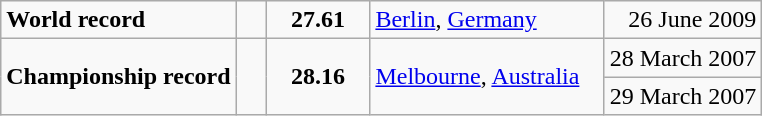<table class="wikitable">
<tr>
<td><strong>World record</strong></td>
<td style="padding-right:1em"></td>
<td style="text-align:center;padding-left:1em; padding-right:1em;"><strong>27.61</strong></td>
<td style="padding-right:1em"><a href='#'>Berlin</a>, <a href='#'>Germany</a></td>
<td align=right>26 June 2009</td>
</tr>
<tr>
<td rowspan="2"><strong>Championship record</strong></td>
<td rowspan="2" style="padding-right:1em"></td>
<td rowspan="2" style="text-align:center;padding-left:1em; padding-right:1em;"><strong>28.16</strong></td>
<td rowspan="2" style="padding-right:1em"><a href='#'>Melbourne</a>, <a href='#'>Australia</a></td>
<td align=right>28 March 2007</td>
</tr>
<tr>
<td align="right">29 March 2007</td>
</tr>
</table>
